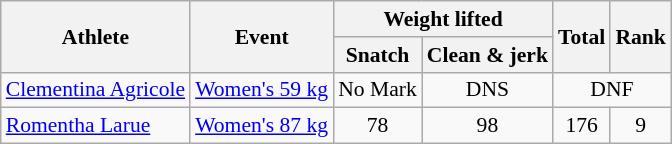<table class=wikitable style="text-align:center; font-size:90%">
<tr>
<th rowspan="2">Athlete</th>
<th rowspan="2">Event</th>
<th colspan="2">Weight lifted</th>
<th rowspan="2">Total</th>
<th rowspan="2">Rank</th>
</tr>
<tr>
<th>Snatch</th>
<th>Clean & jerk</th>
</tr>
<tr>
<td align=left><a href='#'>Clementina Agricole</a></td>
<td align=left><a href='#'>Women's 59 kg</a></td>
<td>No Mark</td>
<td>DNS</td>
<td colspan=2>DNF</td>
</tr>
<tr>
<td align=left><a href='#'>Romentha Larue</a></td>
<td align=left><a href='#'>Women's 87 kg</a></td>
<td>78</td>
<td>98</td>
<td>176</td>
<td>9</td>
</tr>
</table>
